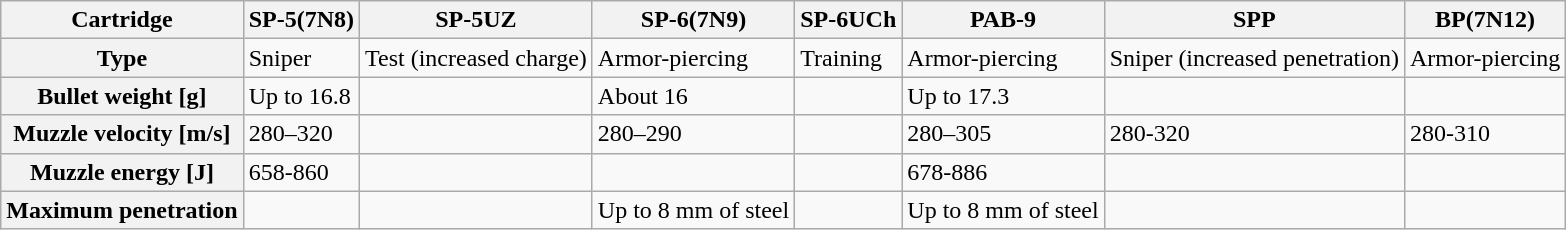<table class="wikitable">
<tr>
<th>Cartridge</th>
<th>SP-5(7N8)</th>
<th>SP-5UZ</th>
<th>SP-6(7N9)</th>
<th>SP-6UCh</th>
<th>PAB-9</th>
<th>SPP</th>
<th>BP(7N12)</th>
</tr>
<tr>
<th>Type</th>
<td>Sniper</td>
<td>Test (increased charge)</td>
<td>Armor-piercing</td>
<td>Training</td>
<td>Armor-piercing</td>
<td>Sniper (increased penetration)</td>
<td>Armor-piercing</td>
</tr>
<tr>
<th>Bullet weight [g]</th>
<td>Up to 16.8</td>
<td></td>
<td>About 16</td>
<td></td>
<td>Up to 17.3</td>
<td></td>
<td></td>
</tr>
<tr>
<th>Muzzle velocity [m/s]</th>
<td>280–320</td>
<td></td>
<td>280–290</td>
<td></td>
<td>280–305</td>
<td>280-320</td>
<td>280-310</td>
</tr>
<tr>
<th>Muzzle energy [J]</th>
<td>658-860</td>
<td></td>
<td></td>
<td></td>
<td>678-886</td>
<td></td>
<td></td>
</tr>
<tr>
<th>Maximum penetration</th>
<td></td>
<td></td>
<td>Up to 8 mm of steel</td>
<td></td>
<td>Up to 8 mm of steel</td>
<td></td>
<td></td>
</tr>
</table>
